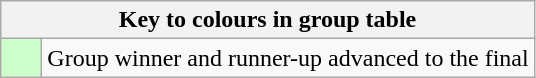<table class="wikitable" style="text-align: center;">
<tr>
<th colspan=2>Key to colours in group table</th>
</tr>
<tr>
<td bgcolor=#ccffcc style="width: 20px;"></td>
<td align=left>Group winner and runner-up advanced to the final</td>
</tr>
</table>
